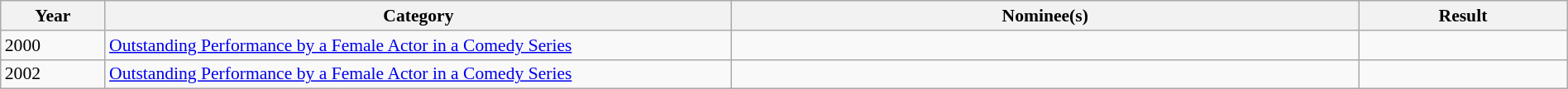<table class="wikitable" style="font-size: 90%" width=100%>
<tr>
<th width="5%">Year</th>
<th width="30%">Category</th>
<th width="30%">Nominee(s)</th>
<th width="10%">Result</th>
</tr>
<tr>
<td>2000</td>
<td><a href='#'>Outstanding Performance by a Female Actor in a Comedy Series</a></td>
<td></td>
<td></td>
</tr>
<tr>
<td>2002</td>
<td><a href='#'>Outstanding Performance by a Female Actor in a Comedy Series</a></td>
<td></td>
<td></td>
</tr>
</table>
